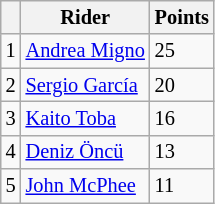<table class="wikitable" style="font-size: 85%;">
<tr>
<th></th>
<th>Rider</th>
<th>Points</th>
</tr>
<tr>
<td align=center>1</td>
<td> <a href='#'>Andrea Migno</a></td>
<td align=left>25</td>
</tr>
<tr>
<td align=center>2</td>
<td> <a href='#'>Sergio García</a></td>
<td align=left>20</td>
</tr>
<tr>
<td align=center>3</td>
<td> <a href='#'>Kaito Toba</a></td>
<td align=left>16</td>
</tr>
<tr>
<td align=center>4</td>
<td> <a href='#'>Deniz Öncü</a></td>
<td align=left>13</td>
</tr>
<tr>
<td align=center>5</td>
<td> <a href='#'>John McPhee</a></td>
<td align=left>11</td>
</tr>
</table>
